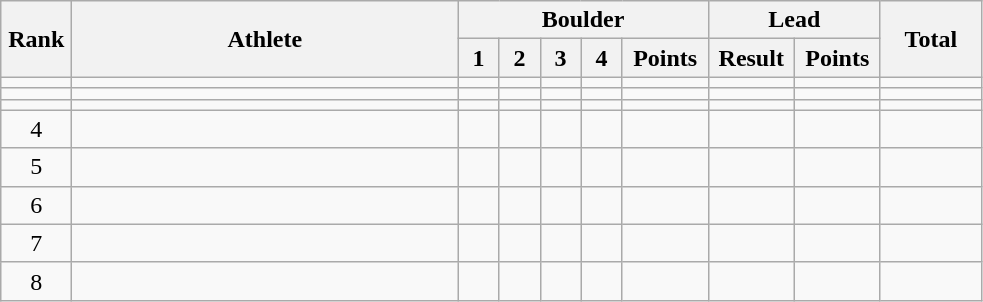<table class="wikitable" style="text-align:center">
<tr>
<th rowspan=2 width=40>Rank</th>
<th rowspan=2 width=250>Athlete</th>
<th colspan=5>Boulder</th>
<th colspan=2>Lead</th>
<th rowspan=2 width=60>Total</th>
</tr>
<tr>
<th width=20>1</th>
<th width=20>2</th>
<th width=20>3</th>
<th width=20>4</th>
<th width=50>Points</th>
<th width=50>Result</th>
<th width=50>Points</th>
</tr>
<tr>
<td></td>
<td align=left></td>
<td></td>
<td></td>
<td></td>
<td></td>
<td></td>
<td></td>
<td></td>
<td></td>
</tr>
<tr>
<td></td>
<td align=left></td>
<td></td>
<td></td>
<td></td>
<td></td>
<td></td>
<td></td>
<td></td>
<td></td>
</tr>
<tr>
<td></td>
<td align=left></td>
<td></td>
<td></td>
<td></td>
<td></td>
<td></td>
<td></td>
<td></td>
<td></td>
</tr>
<tr>
<td>4</td>
<td align=left></td>
<td></td>
<td></td>
<td></td>
<td></td>
<td></td>
<td></td>
<td></td>
<td></td>
</tr>
<tr>
<td>5</td>
<td align=left></td>
<td></td>
<td></td>
<td></td>
<td></td>
<td></td>
<td></td>
<td></td>
<td></td>
</tr>
<tr>
<td>6</td>
<td align=left></td>
<td></td>
<td></td>
<td></td>
<td></td>
<td></td>
<td></td>
<td></td>
<td></td>
</tr>
<tr>
<td>7</td>
<td align=left></td>
<td></td>
<td></td>
<td></td>
<td></td>
<td></td>
<td></td>
<td></td>
<td></td>
</tr>
<tr>
<td>8</td>
<td align=left></td>
<td></td>
<td></td>
<td></td>
<td></td>
<td></td>
<td></td>
<td></td>
<td></td>
</tr>
</table>
